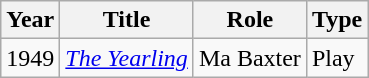<table class="wikitable">
<tr>
<th>Year</th>
<th>Title</th>
<th>Role</th>
<th>Type</th>
</tr>
<tr>
<td>1949</td>
<td><em><a href='#'>The Yearling</a></em></td>
<td>Ma Baxter</td>
<td>Play</td>
</tr>
</table>
